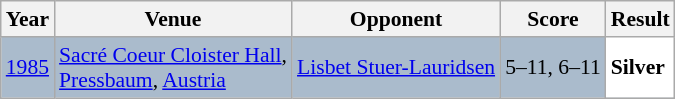<table class="sortable wikitable" style="font-size: 90%;">
<tr>
<th>Year</th>
<th>Venue</th>
<th>Opponent</th>
<th>Score</th>
<th>Result</th>
</tr>
<tr style="background:#AABBCC">
<td align="center"><a href='#'>1985</a></td>
<td align="left"><a href='#'>Sacré Coeur Cloister Hall</a>,<br><a href='#'>Pressbaum</a>, <a href='#'>Austria</a></td>
<td align="left"> <a href='#'>Lisbet Stuer-Lauridsen</a></td>
<td align="left">5–11, 6–11</td>
<td style="text-align:left; background:white"> <strong>Silver</strong></td>
</tr>
</table>
